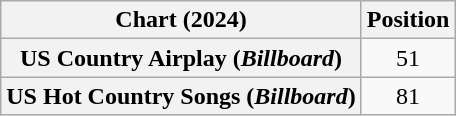<table class="wikitable sortable plainrowheaders" style="text-align:center">
<tr>
<th scope="col">Chart (2024)</th>
<th scope="col">Position</th>
</tr>
<tr>
<th scope="row">US Country Airplay (<em>Billboard</em>)</th>
<td>51</td>
</tr>
<tr>
<th scope="row">US Hot Country Songs (<em>Billboard</em>)</th>
<td>81</td>
</tr>
</table>
